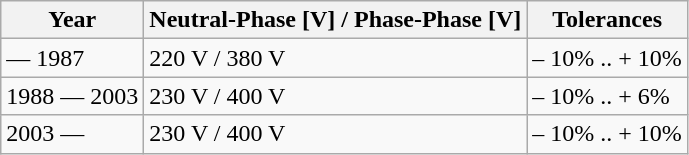<table class=wikitable>
<tr>
<th>Year</th>
<th>Neutral-Phase [V] / Phase-Phase [V]</th>
<th>Tolerances</th>
</tr>
<tr>
<td>— 1987</td>
<td>220 V / 380 V</td>
<td>– 10% .. + 10%</td>
</tr>
<tr>
<td>1988 — 2003</td>
<td>230 V / 400 V</td>
<td>– 10% .. + 6%</td>
</tr>
<tr>
<td>2003 —</td>
<td>230 V / 400 V</td>
<td>– 10% .. + 10%</td>
</tr>
</table>
